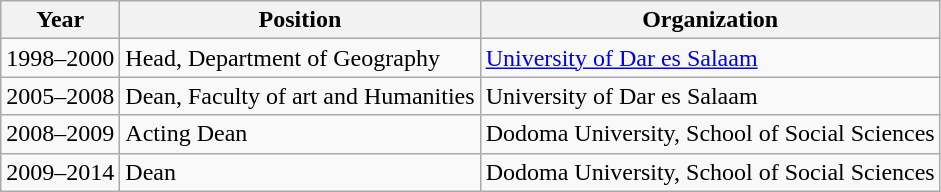<table class="wikitable sortable">
<tr>
<th>Year</th>
<th>Position</th>
<th>Organization</th>
</tr>
<tr>
<td>1998–2000</td>
<td>Head, Department of Geography</td>
<td><a href='#'>University of Dar es Salaam</a></td>
</tr>
<tr>
<td>2005–2008</td>
<td>Dean, Faculty of art and Humanities</td>
<td>University of Dar es Salaam</td>
</tr>
<tr>
<td>2008–2009</td>
<td>Acting Dean</td>
<td>Dodoma University, School of Social Sciences</td>
</tr>
<tr>
<td>2009–2014</td>
<td>Dean</td>
<td>Dodoma University, School of Social Sciences</td>
</tr>
</table>
